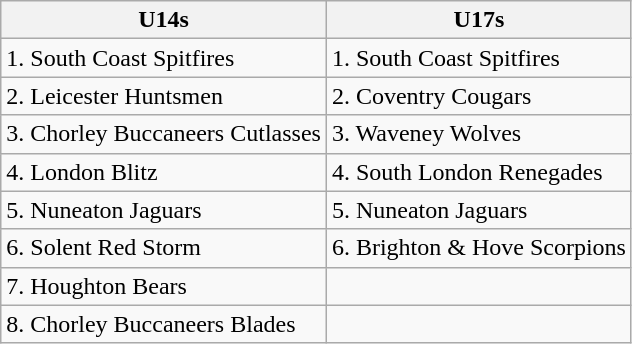<table class="wikitable">
<tr>
<th>U14s</th>
<th>U17s</th>
</tr>
<tr>
<td>1. South Coast Spitfires</td>
<td>1. South Coast Spitfires</td>
</tr>
<tr>
<td>2. Leicester Huntsmen</td>
<td>2. Coventry Cougars</td>
</tr>
<tr>
<td>3. Chorley Buccaneers Cutlasses</td>
<td>3. Waveney Wolves</td>
</tr>
<tr>
<td>4. London Blitz</td>
<td>4. South London Renegades</td>
</tr>
<tr>
<td>5. Nuneaton Jaguars</td>
<td>5. Nuneaton Jaguars</td>
</tr>
<tr>
<td>6. Solent Red Storm</td>
<td>6. Brighton & Hove Scorpions</td>
</tr>
<tr>
<td>7. Houghton Bears</td>
<td></td>
</tr>
<tr>
<td>8. Chorley Buccaneers Blades</td>
<td></td>
</tr>
</table>
